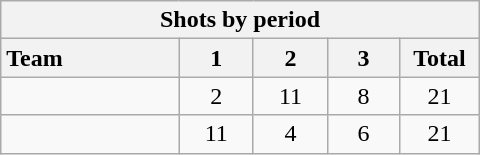<table class="wikitable" style="width:20em;">
<tr>
<th colspan="6">Shots by period</th>
</tr>
<tr>
<th style="width:8em; text-align:left;">Team</th>
<th style="width:3em;">1</th>
<th style="width:3em;">2</th>
<th style="width:3em;">3</th>
<th style="width:3em;">Total</th>
</tr>
<tr style="text-align:center;">
<td style="text-align:left;"></td>
<td>2</td>
<td>11</td>
<td>8</td>
<td>21</td>
</tr>
<tr style="text-align:center;">
<td style="text-align:left;"></td>
<td>11</td>
<td>4</td>
<td>6</td>
<td>21</td>
</tr>
</table>
